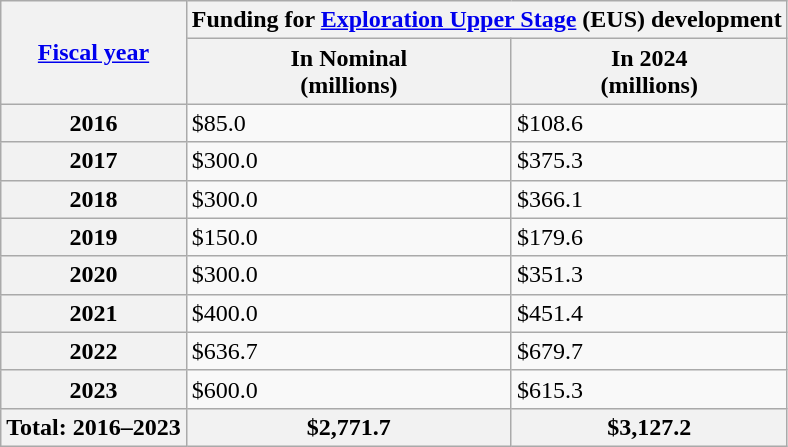<table class="wikitable plainrowheaders">
<tr>
<th rowspan=2 scope="col"><a href='#'>Fiscal year</a></th>
<th colspan=2 scope="col">Funding for <a href='#'>Exploration Upper Stage</a> (EUS) development</th>
</tr>
<tr>
<th scope="col">In Nominal<br>(millions)</th>
<th scope="col">In 2024<br>(millions)</th>
</tr>
<tr>
<th scope="row">2016</th>
<td>$85.0</td>
<td>$108.6</td>
</tr>
<tr>
<th scope="row">2017</th>
<td>$300.0</td>
<td>$375.3</td>
</tr>
<tr>
<th scope="row">2018</th>
<td>$300.0</td>
<td>$366.1</td>
</tr>
<tr>
<th scope="row">2019</th>
<td>$150.0</td>
<td>$179.6</td>
</tr>
<tr>
<th scope="row">2020</th>
<td>$300.0</td>
<td>$351.3</td>
</tr>
<tr>
<th scope="row">2021</th>
<td>$400.0</td>
<td>$451.4</td>
</tr>
<tr>
<th scope="row">2022</th>
<td>$636.7</td>
<td>$679.7</td>
</tr>
<tr>
<th scope="row">2023</th>
<td>$600.0</td>
<td>$615.3</td>
</tr>
<tr>
<th>Total: 2016–2023</th>
<th scope="col">$2,771.7</th>
<th scope="col">$3,127.2</th>
</tr>
</table>
